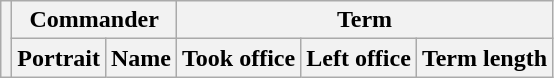<table class="wikitable sortable">
<tr>
<th rowspan=2></th>
<th colspan=2>Commander</th>
<th colspan=3>Term</th>
</tr>
<tr>
<th>Portrait</th>
<th>Name</th>
<th>Took office</th>
<th>Left office</th>
<th>Term length<br>






</th>
</tr>
</table>
